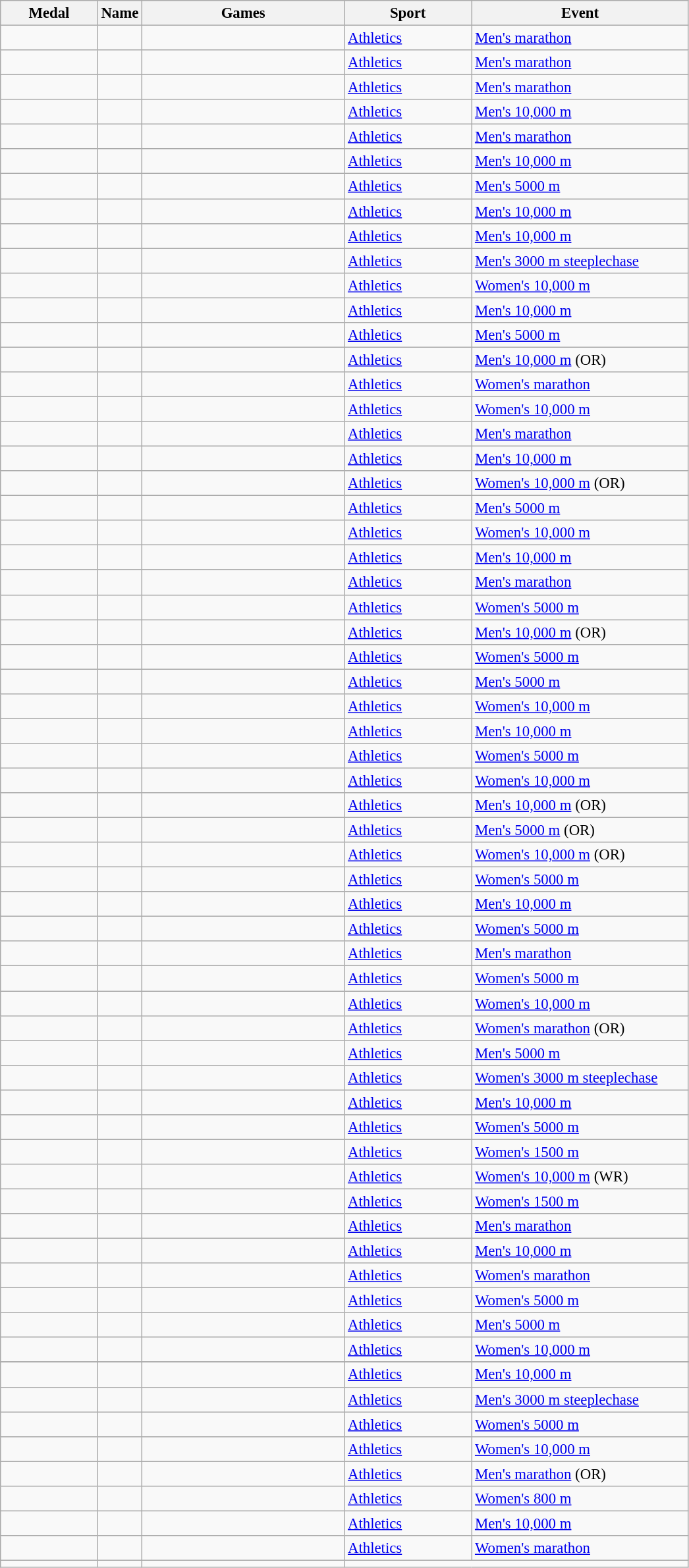<table class="wikitable sortable" style="font-size: 95%;">
<tr>
<th style="width:6em">Medal</th>
<th>Name</th>
<th style="width:13em">Games</th>
<th style="width:8em">Sport</th>
<th style="width:14em">Event</th>
</tr>
<tr>
<td></td>
<td></td>
<td></td>
<td> <a href='#'>Athletics</a></td>
<td><a href='#'>Men's marathon</a></td>
</tr>
<tr>
<td></td>
<td></td>
<td></td>
<td> <a href='#'>Athletics</a></td>
<td><a href='#'>Men's marathon</a></td>
</tr>
<tr>
<td></td>
<td></td>
<td></td>
<td> <a href='#'>Athletics</a></td>
<td><a href='#'>Men's marathon</a></td>
</tr>
<tr>
<td></td>
<td></td>
<td></td>
<td> <a href='#'>Athletics</a></td>
<td><a href='#'>Men's 10,000 m</a></td>
</tr>
<tr>
<td></td>
<td></td>
<td></td>
<td> <a href='#'>Athletics</a></td>
<td><a href='#'>Men's marathon</a></td>
</tr>
<tr>
<td></td>
<td></td>
<td></td>
<td> <a href='#'>Athletics</a></td>
<td><a href='#'>Men's 10,000 m</a></td>
</tr>
<tr>
<td></td>
<td></td>
<td></td>
<td> <a href='#'>Athletics</a></td>
<td><a href='#'>Men's 5000 m</a></td>
</tr>
<tr>
<td></td>
<td></td>
<td></td>
<td> <a href='#'>Athletics</a></td>
<td><a href='#'>Men's 10,000 m</a></td>
</tr>
<tr>
<td></td>
<td></td>
<td></td>
<td> <a href='#'>Athletics</a></td>
<td><a href='#'>Men's 10,000 m</a></td>
</tr>
<tr>
<td></td>
<td></td>
<td></td>
<td> <a href='#'>Athletics</a></td>
<td><a href='#'>Men's 3000 m steeplechase</a></td>
</tr>
<tr>
<td></td>
<td></td>
<td></td>
<td> <a href='#'>Athletics</a></td>
<td><a href='#'>Women's 10,000 m</a></td>
</tr>
<tr>
<td></td>
<td></td>
<td></td>
<td> <a href='#'>Athletics</a></td>
<td><a href='#'>Men's 10,000 m</a></td>
</tr>
<tr>
<td></td>
<td></td>
<td></td>
<td> <a href='#'>Athletics</a></td>
<td><a href='#'>Men's 5000 m</a></td>
</tr>
<tr>
<td></td>
<td>    </td>
<td></td>
<td> <a href='#'>Athletics</a></td>
<td><a href='#'>Men's 10,000 m</a> (OR)</td>
</tr>
<tr>
<td></td>
<td></td>
<td></td>
<td> <a href='#'>Athletics</a></td>
<td><a href='#'>Women's marathon</a></td>
</tr>
<tr>
<td></td>
<td></td>
<td></td>
<td> <a href='#'>Athletics</a></td>
<td><a href='#'>Women's 10,000 m</a></td>
</tr>
<tr>
<td></td>
<td></td>
<td></td>
<td> <a href='#'>Athletics</a></td>
<td><a href='#'>Men's marathon</a></td>
</tr>
<tr>
<td></td>
<td></td>
<td></td>
<td> <a href='#'>Athletics</a></td>
<td><a href='#'>Men's 10,000 m</a></td>
</tr>
<tr>
<td></td>
<td></td>
<td></td>
<td> <a href='#'>Athletics</a></td>
<td><a href='#'>Women's 10,000 m</a> (OR)</td>
</tr>
<tr>
<td></td>
<td></td>
<td></td>
<td> <a href='#'>Athletics</a></td>
<td><a href='#'>Men's 5000 m</a></td>
</tr>
<tr>
<td></td>
<td></td>
<td></td>
<td> <a href='#'>Athletics</a></td>
<td><a href='#'>Women's 10,000 m</a></td>
</tr>
<tr>
<td></td>
<td></td>
<td></td>
<td> <a href='#'>Athletics</a></td>
<td><a href='#'>Men's 10,000 m</a></td>
</tr>
<tr>
<td></td>
<td></td>
<td></td>
<td> <a href='#'>Athletics</a></td>
<td><a href='#'>Men's marathon</a></td>
</tr>
<tr>
<td></td>
<td></td>
<td></td>
<td> <a href='#'>Athletics</a></td>
<td><a href='#'>Women's 5000 m</a></td>
</tr>
<tr>
<td></td>
<td></td>
<td></td>
<td> <a href='#'>Athletics</a></td>
<td><a href='#'>Men's 10,000 m</a> (OR)</td>
</tr>
<tr>
<td></td>
<td></td>
<td></td>
<td> <a href='#'>Athletics</a></td>
<td><a href='#'>Women's 5000 m</a></td>
</tr>
<tr>
<td></td>
<td></td>
<td></td>
<td> <a href='#'>Athletics</a></td>
<td><a href='#'>Men's 5000 m</a></td>
</tr>
<tr>
<td></td>
<td></td>
<td></td>
<td> <a href='#'>Athletics</a></td>
<td><a href='#'>Women's 10,000 m</a></td>
</tr>
<tr>
<td></td>
<td></td>
<td></td>
<td> <a href='#'>Athletics</a></td>
<td><a href='#'>Men's 10,000 m</a></td>
</tr>
<tr>
<td></td>
<td></td>
<td></td>
<td> <a href='#'>Athletics</a></td>
<td><a href='#'>Women's 5000 m</a></td>
</tr>
<tr>
<td></td>
<td></td>
<td></td>
<td> <a href='#'>Athletics</a></td>
<td><a href='#'>Women's 10,000 m</a></td>
</tr>
<tr>
<td></td>
<td></td>
<td></td>
<td> <a href='#'>Athletics</a></td>
<td><a href='#'>Men's 10,000 m</a> (OR)</td>
</tr>
<tr>
<td></td>
<td></td>
<td></td>
<td> <a href='#'>Athletics</a></td>
<td><a href='#'>Men's 5000 m</a> (OR)</td>
</tr>
<tr>
<td></td>
<td></td>
<td></td>
<td> <a href='#'>Athletics</a></td>
<td><a href='#'>Women's 10,000 m</a> (OR)</td>
</tr>
<tr>
<td></td>
<td></td>
<td></td>
<td> <a href='#'>Athletics</a></td>
<td><a href='#'>Women's 5000 m</a></td>
</tr>
<tr>
<td></td>
<td></td>
<td></td>
<td> <a href='#'>Athletics</a></td>
<td><a href='#'>Men's 10,000 m</a></td>
</tr>
<tr>
<td></td>
<td></td>
<td></td>
<td> <a href='#'>Athletics</a></td>
<td><a href='#'>Women's 5000 m</a></td>
</tr>
<tr>
<td></td>
<td></td>
<td></td>
<td> <a href='#'>Athletics</a></td>
<td><a href='#'>Men's marathon</a></td>
</tr>
<tr>
<td></td>
<td></td>
<td></td>
<td> <a href='#'>Athletics</a></td>
<td><a href='#'>Women's 5000 m</a></td>
</tr>
<tr>
<td></td>
<td></td>
<td></td>
<td> <a href='#'>Athletics</a></td>
<td><a href='#'>Women's 10,000 m</a></td>
</tr>
<tr>
<td></td>
<td></td>
<td></td>
<td> <a href='#'>Athletics</a></td>
<td><a href='#'>Women's marathon</a> (OR)</td>
</tr>
<tr>
<td></td>
<td></td>
<td></td>
<td> <a href='#'>Athletics</a></td>
<td><a href='#'>Men's 5000 m</a></td>
</tr>
<tr>
<td></td>
<td></td>
<td></td>
<td> <a href='#'>Athletics</a></td>
<td><a href='#'>Women's 3000 m steeplechase</a></td>
</tr>
<tr>
<td></td>
<td></td>
<td></td>
<td> <a href='#'>Athletics</a></td>
<td><a href='#'>Men's 10,000 m</a></td>
</tr>
<tr>
<td></td>
<td></td>
<td></td>
<td> <a href='#'>Athletics</a></td>
<td><a href='#'>Women's 5000 m</a></td>
</tr>
<tr>
<td></td>
<td></td>
<td></td>
<td> <a href='#'>Athletics</a></td>
<td><a href='#'>Women's 1500 m</a></td>
</tr>
<tr>
<td></td>
<td></td>
<td></td>
<td> <a href='#'>Athletics</a></td>
<td><a href='#'>Women's 10,000 m</a> (WR)</td>
</tr>
<tr>
<td></td>
<td></td>
<td></td>
<td> <a href='#'>Athletics</a></td>
<td><a href='#'>Women's 1500 m</a></td>
</tr>
<tr>
<td></td>
<td></td>
<td></td>
<td> <a href='#'>Athletics</a></td>
<td><a href='#'>Men's marathon</a></td>
</tr>
<tr>
<td></td>
<td></td>
<td></td>
<td> <a href='#'>Athletics</a></td>
<td><a href='#'>Men's 10,000 m</a></td>
</tr>
<tr>
<td></td>
<td></td>
<td></td>
<td> <a href='#'>Athletics</a></td>
<td><a href='#'>Women's marathon</a></td>
</tr>
<tr>
<td></td>
<td></td>
<td></td>
<td> <a href='#'>Athletics</a></td>
<td><a href='#'>Women's 5000 m</a></td>
</tr>
<tr>
<td></td>
<td></td>
<td></td>
<td> <a href='#'>Athletics</a></td>
<td><a href='#'>Men's 5000 m</a></td>
</tr>
<tr>
<td></td>
<td></td>
<td></td>
<td> <a href='#'>Athletics</a></td>
<td><a href='#'>Women's 10,000 m</a></td>
</tr>
<tr>
</tr>
<tr>
<td></td>
<td></td>
<td></td>
<td> <a href='#'>Athletics</a></td>
<td><a href='#'>Men's 10,000 m</a></td>
</tr>
<tr>
<td></td>
<td></td>
<td></td>
<td> <a href='#'>Athletics</a></td>
<td><a href='#'> Men's 3000 m steeplechase</a></td>
</tr>
<tr>
<td></td>
<td></td>
<td></td>
<td> <a href='#'>Athletics</a></td>
<td><a href='#'> Women's 5000 m</a></td>
</tr>
<tr>
<td></td>
<td></td>
<td></td>
<td> <a href='#'>Athletics</a></td>
<td><a href='#'> Women's 10,000 m</a></td>
</tr>
<tr>
<td></td>
<td></td>
<td></td>
<td> <a href='#'>Athletics</a></td>
<td><a href='#'> Men's marathon</a> (OR)</td>
</tr>
<tr>
<td></td>
<td></td>
<td></td>
<td> <a href='#'>Athletics</a></td>
<td><a href='#'> Women's 800 m</a></td>
</tr>
<tr>
<td></td>
<td></td>
<td></td>
<td> <a href='#'>Athletics</a></td>
<td><a href='#'> Men's 10,000 m</a></td>
</tr>
<tr>
<td></td>
<td></td>
<td></td>
<td> <a href='#'>Athletics</a></td>
<td><a href='#'> Women's marathon</a></td>
</tr>
<tr>
<td></td>
<td></td>
<td></td>
</tr>
</table>
